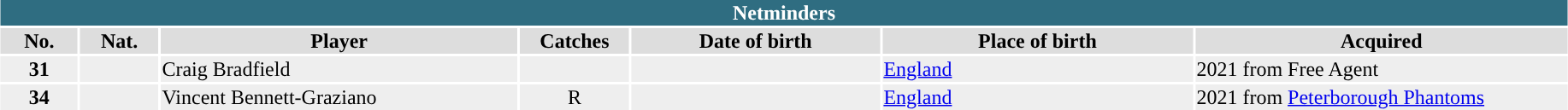<table class="toccolours"  style="width:97%; clear:both; margin:1.5em auto; text-align:center;">
<tr>
<th colspan="10" style="background:#2f6d81; color:white;”">Netminders</th>
</tr>
<tr style="background:#ddd;">
<th width=5%>No.</th>
<th width=5%>Nat.</th>
<th !width=22%>Player</th>
<th width=7%>Catches</th>
<th width=16%>Date of birth</th>
<th width=20%>Place of birth</th>
<th width=24%>Acquired</th>
</tr>
<tr style="background:#eee;">
<td><strong>31</strong></td>
<td></td>
<td align=left>Craig Bradfield</td>
<td></td>
<td align=left></td>
<td align=left><a href='#'>England</a></td>
<td align=left>2021 from Free Agent</td>
</tr>
<tr style="background:#eee;">
<td><strong>34</strong></td>
<td></td>
<td align=left>Vincent Bennett-Graziano</td>
<td>R</td>
<td align=left></td>
<td align=left><a href='#'>England</a></td>
<td align=left>2021 from <a href='#'>Peterborough Phantoms</a></td>
</tr>
</table>
